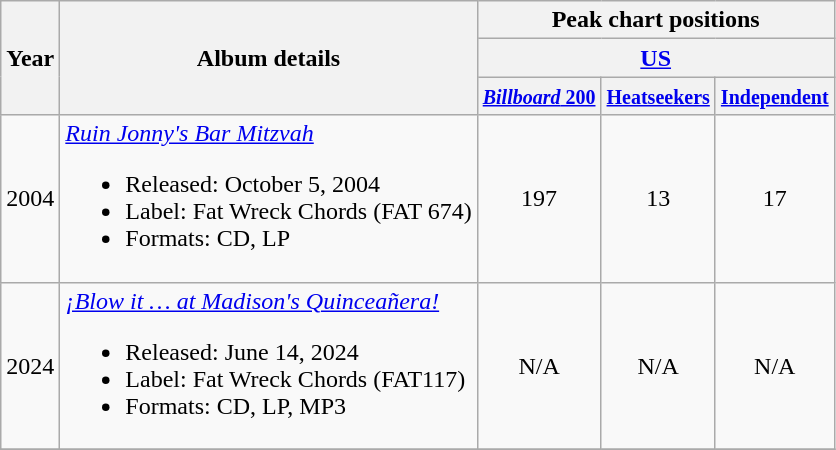<table class ="wikitable">
<tr>
<th rowspan="3">Year</th>
<th rowspan="3">Album details</th>
<th colspan="3">Peak chart positions</th>
</tr>
<tr>
<th colspan="3" align="center"><a href='#'>US</a></th>
</tr>
<tr>
<th><small><a href='#'><em>Billboard</em> 200</a></small></th>
<th><small><a href='#'>Heatseekers</a></small></th>
<th><small><a href='#'>Independent</a></small></th>
</tr>
<tr>
<td>2004</td>
<td><em><a href='#'>Ruin Jonny's Bar Mitzvah</a></em><br><ul><li>Released: October 5, 2004</li><li>Label: Fat Wreck Chords (FAT 674)</li><li>Formats: CD, LP</li></ul></td>
<td align="center">197</td>
<td align="center">13</td>
<td align="center">17</td>
</tr>
<tr>
<td>2024</td>
<td><em><a href='#'>¡Blow it … at Madison's Quinceañera!</a></em><br><ul><li>Released: June 14, 2024</li><li>Label: Fat Wreck Chords (FAT117)</li><li>Formats: CD, LP, MP3</li></ul></td>
<td align="center">N/A</td>
<td align="center">N/A</td>
<td align="center">N/A</td>
</tr>
<tr>
</tr>
</table>
